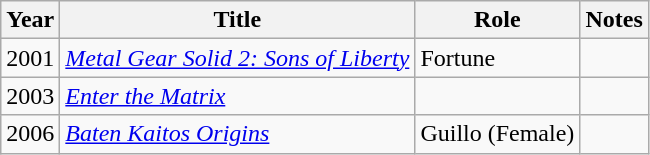<table class="wikitable sortable">
<tr>
<th>Year</th>
<th>Title</th>
<th>Role</th>
<th>Notes</th>
</tr>
<tr>
<td>2001</td>
<td><em><a href='#'>Metal Gear Solid 2: Sons of Liberty</a></em></td>
<td>Fortune</td>
<td></td>
</tr>
<tr>
<td>2003</td>
<td><em><a href='#'>Enter the Matrix</a></em></td>
<td></td>
<td></td>
</tr>
<tr>
<td>2006</td>
<td><em><a href='#'>Baten Kaitos Origins</a></em></td>
<td>Guillo (Female)</td>
<td></td>
</tr>
</table>
